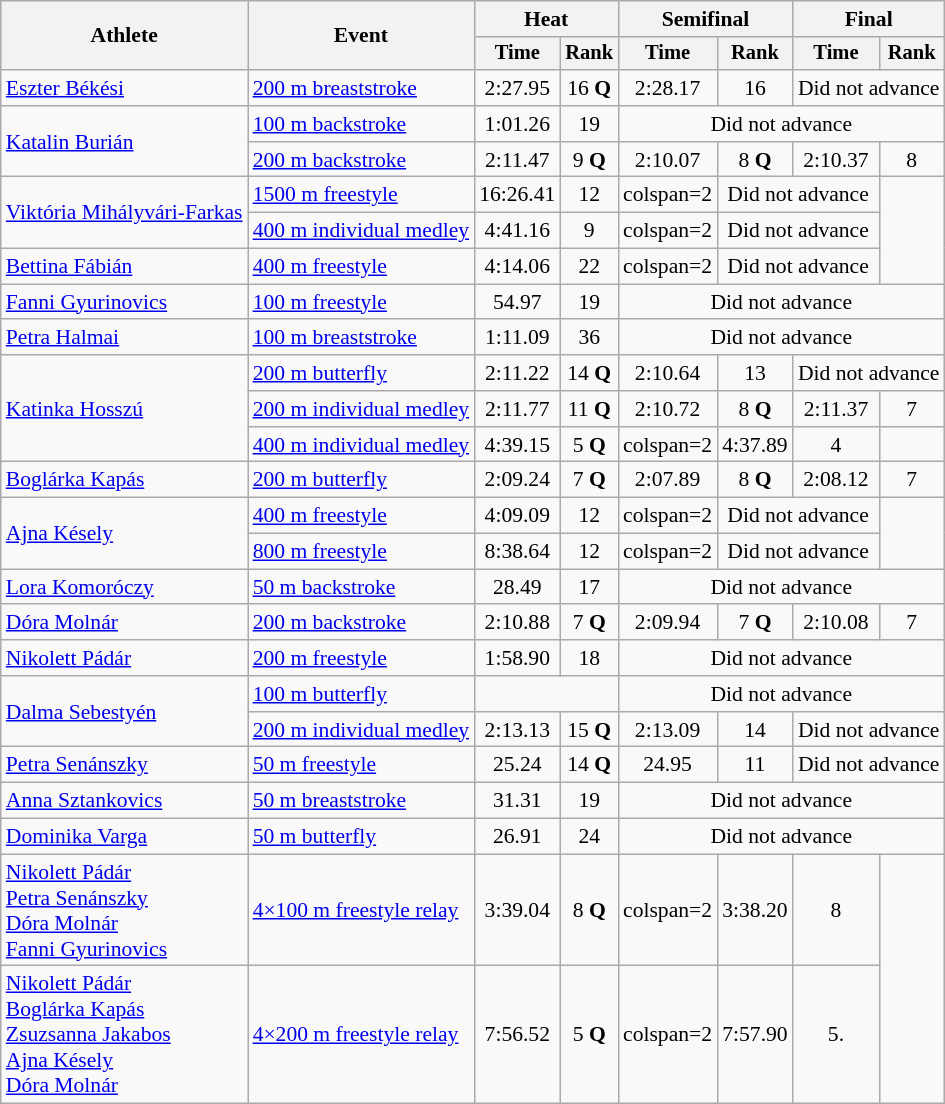<table class="wikitable" style="text-align:center; font-size:90%">
<tr>
<th rowspan="2">Athlete</th>
<th rowspan="2">Event</th>
<th colspan="2">Heat</th>
<th colspan="2">Semifinal</th>
<th colspan="2">Final</th>
</tr>
<tr style="font-size:95%">
<th>Time</th>
<th>Rank</th>
<th>Time</th>
<th>Rank</th>
<th>Time</th>
<th>Rank</th>
</tr>
<tr>
<td align=left><a href='#'>Eszter Békési</a></td>
<td align=left><a href='#'>200 m breaststroke</a></td>
<td>2:27.95</td>
<td>16 <strong>Q</strong></td>
<td>2:28.17</td>
<td>16</td>
<td colspan=2>Did not advance</td>
</tr>
<tr>
<td align=left rowspan=2><a href='#'>Katalin Burián</a></td>
<td align=left><a href='#'>100 m backstroke</a></td>
<td>1:01.26</td>
<td>19</td>
<td colspan=4>Did not advance</td>
</tr>
<tr>
<td align=left><a href='#'>200 m backstroke</a></td>
<td>2:11.47</td>
<td>9 <strong>Q</strong></td>
<td>2:10.07</td>
<td>8 <strong>Q</strong></td>
<td>2:10.37</td>
<td>8</td>
</tr>
<tr>
<td align=left rowspan=2><a href='#'>Viktória Mihályvári-Farkas</a></td>
<td align=left><a href='#'>1500 m freestyle</a></td>
<td>16:26.41</td>
<td>12</td>
<td>colspan=2 </td>
<td colspan=2>Did not advance</td>
</tr>
<tr>
<td align=left><a href='#'>400 m individual medley</a></td>
<td>4:41.16</td>
<td>9</td>
<td>colspan=2 </td>
<td colspan=2>Did not advance</td>
</tr>
<tr>
<td align=left><a href='#'>Bettina Fábián</a></td>
<td align=left><a href='#'>400 m freestyle</a></td>
<td>4:14.06</td>
<td>22</td>
<td>colspan=2 </td>
<td colspan=2>Did not advance</td>
</tr>
<tr>
<td align=left><a href='#'>Fanni Gyurinovics</a></td>
<td align=left><a href='#'>100 m freestyle</a></td>
<td>54.97</td>
<td>19</td>
<td colspan=4>Did not advance</td>
</tr>
<tr>
<td align=left><a href='#'>Petra Halmai</a></td>
<td align=left><a href='#'>100 m breaststroke</a></td>
<td>1:11.09</td>
<td>36</td>
<td colspan=4>Did not advance</td>
</tr>
<tr>
<td align=left rowspan=3><a href='#'>Katinka Hosszú</a></td>
<td align=left><a href='#'>200 m butterfly</a></td>
<td>2:11.22</td>
<td>14 <strong>Q</strong></td>
<td>2:10.64</td>
<td>13</td>
<td colspan=2>Did not advance</td>
</tr>
<tr>
<td align=left><a href='#'>200 m individual medley</a></td>
<td>2:11.77</td>
<td>11 <strong>Q</strong></td>
<td>2:10.72</td>
<td>8 <strong>Q</strong></td>
<td>2:11.37</td>
<td>7</td>
</tr>
<tr>
<td align=left><a href='#'>400 m individual medley</a></td>
<td>4:39.15</td>
<td>5 <strong>Q</strong></td>
<td>colspan=2 </td>
<td>4:37.89</td>
<td>4</td>
</tr>
<tr>
<td align=left><a href='#'>Boglárka Kapás</a></td>
<td align=left><a href='#'>200 m butterfly</a></td>
<td>2:09.24</td>
<td>7 <strong>Q</strong></td>
<td>2:07.89</td>
<td>8 <strong>Q</strong></td>
<td>2:08.12</td>
<td>7</td>
</tr>
<tr>
<td align=left rowspan=2><a href='#'>Ajna Késely</a></td>
<td align=left><a href='#'>400 m freestyle</a></td>
<td>4:09.09</td>
<td>12</td>
<td>colspan=2 </td>
<td colspan=2>Did not advance</td>
</tr>
<tr>
<td align=left><a href='#'>800 m freestyle</a></td>
<td>8:38.64</td>
<td>12</td>
<td>colspan=2 </td>
<td colspan=2>Did not advance</td>
</tr>
<tr>
<td align=left><a href='#'>Lora Komoróczy</a></td>
<td align=left><a href='#'>50 m backstroke</a></td>
<td>28.49</td>
<td>17</td>
<td colspan=4>Did not advance</td>
</tr>
<tr>
<td align=left><a href='#'>Dóra Molnár</a></td>
<td align=left><a href='#'>200 m backstroke</a></td>
<td>2:10.88</td>
<td>7 <strong>Q</strong></td>
<td>2:09.94</td>
<td>7 <strong>Q</strong></td>
<td>2:10.08</td>
<td>7</td>
</tr>
<tr>
<td align=left><a href='#'>Nikolett Pádár</a></td>
<td align=left><a href='#'>200 m freestyle</a></td>
<td>1:58.90</td>
<td>18</td>
<td colspan=4>Did not advance</td>
</tr>
<tr>
<td align=left rowspan=2><a href='#'>Dalma Sebestyén</a></td>
<td align=left><a href='#'>100 m butterfly</a></td>
<td colspan=2></td>
<td colspan=4>Did not advance</td>
</tr>
<tr>
<td align=left><a href='#'>200 m individual medley</a></td>
<td>2:13.13</td>
<td>15 <strong>Q</strong></td>
<td>2:13.09</td>
<td>14</td>
<td colspan=2>Did not advance</td>
</tr>
<tr>
<td align=left><a href='#'>Petra Senánszky</a></td>
<td align=left><a href='#'>50 m freestyle</a></td>
<td>25.24</td>
<td>14 <strong>Q</strong></td>
<td>24.95</td>
<td>11</td>
<td colspan=2>Did not advance</td>
</tr>
<tr>
<td align=left><a href='#'>Anna Sztankovics</a></td>
<td align=left><a href='#'>50 m breaststroke</a></td>
<td>31.31</td>
<td>19</td>
<td colspan=4>Did not advance</td>
</tr>
<tr>
<td align=left><a href='#'>Dominika Varga</a></td>
<td align=left><a href='#'>50 m butterfly</a></td>
<td>26.91</td>
<td>24</td>
<td colspan=4>Did not advance</td>
</tr>
<tr>
<td align=left><a href='#'>Nikolett Pádár</a><br><a href='#'>Petra Senánszky</a><br><a href='#'>Dóra Molnár</a><br><a href='#'>Fanni Gyurinovics</a></td>
<td align=left><a href='#'>4×100 m freestyle relay</a></td>
<td>3:39.04</td>
<td>8 <strong>Q</strong></td>
<td>colspan=2 </td>
<td>3:38.20</td>
<td>8</td>
</tr>
<tr>
<td align=left><a href='#'>Nikolett Pádár</a><br><a href='#'>Boglárka Kapás</a><br><a href='#'>Zsuzsanna Jakabos</a><br><a href='#'>Ajna Késely</a><br><a href='#'>Dóra Molnár</a></td>
<td align=left><a href='#'>4×200 m freestyle relay</a></td>
<td>7:56.52</td>
<td>5 <strong>Q</strong></td>
<td>colspan=2 </td>
<td>7:57.90</td>
<td>5.</td>
</tr>
</table>
